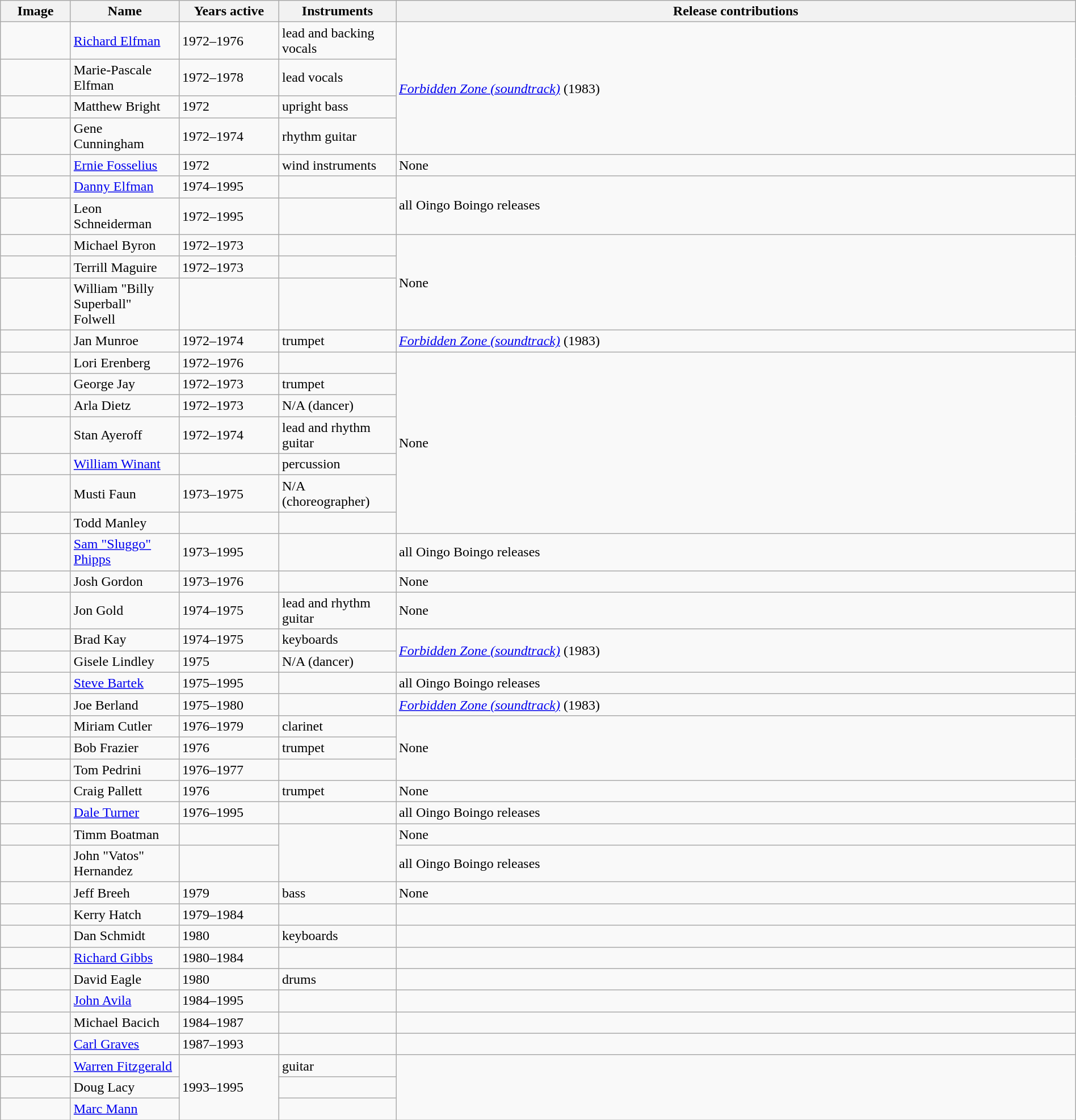<table class="wikitable" width="100%" border="1">
<tr>
<th width="75">Image</th>
<th width="120">Name</th>
<th width="110">Years active</th>
<th width="130">Instruments</th>
<th>Release contributions</th>
</tr>
<tr>
<td></td>
<td><a href='#'>Richard Elfman</a></td>
<td>1972–1976</td>
<td>lead and backing vocals</td>
<td rowspan="4"><em><a href='#'>Forbidden Zone (soundtrack)</a></em> (1983)</td>
</tr>
<tr>
<td></td>
<td>Marie-Pascale Elfman</td>
<td>1972–1978</td>
<td>lead vocals</td>
</tr>
<tr>
<td></td>
<td>Matthew Bright</td>
<td>1972</td>
<td>upright bass</td>
</tr>
<tr>
<td></td>
<td>Gene Cunningham</td>
<td>1972–1974</td>
<td>rhythm guitar</td>
</tr>
<tr>
<td></td>
<td><a href='#'>Ernie Fosselius</a></td>
<td>1972</td>
<td>wind instruments</td>
<td>None</td>
</tr>
<tr>
<td></td>
<td><a href='#'>Danny Elfman</a></td>
<td>1974–1995</td>
<td></td>
<td rowspan="2">all Oingo Boingo releases</td>
</tr>
<tr>
<td></td>
<td>Leon Schneiderman</td>
<td>1972–1995</td>
<td></td>
</tr>
<tr>
<td></td>
<td>Michael Byron</td>
<td>1972–1973</td>
<td></td>
<td rowspan="3">None</td>
</tr>
<tr>
<td></td>
<td>Terrill Maguire</td>
<td>1972–1973</td>
<td></td>
</tr>
<tr>
<td></td>
<td>William "Billy Superball" Folwell</td>
<td></td>
<td></td>
</tr>
<tr>
<td></td>
<td>Jan Munroe</td>
<td>1972–1974</td>
<td>trumpet</td>
<td><em><a href='#'>Forbidden Zone (soundtrack)</a></em> (1983)</td>
</tr>
<tr>
<td></td>
<td>Lori Erenberg</td>
<td>1972–1976</td>
<td></td>
<td rowspan="7">None</td>
</tr>
<tr>
<td></td>
<td>George Jay</td>
<td>1972–1973</td>
<td>trumpet</td>
</tr>
<tr>
<td></td>
<td>Arla Dietz</td>
<td>1972–1973</td>
<td>N/A (dancer)</td>
</tr>
<tr>
<td></td>
<td>Stan Ayeroff</td>
<td>1972–1974</td>
<td>lead and rhythm guitar</td>
</tr>
<tr>
<td></td>
<td><a href='#'>William Winant</a></td>
<td></td>
<td>percussion</td>
</tr>
<tr>
<td></td>
<td>Musti Faun</td>
<td>1973–1975</td>
<td>N/A (choreographer)</td>
</tr>
<tr>
<td></td>
<td>Todd Manley</td>
<td></td>
<td></td>
</tr>
<tr>
<td></td>
<td><a href='#'>Sam "Sluggo" Phipps</a></td>
<td>1973–1995</td>
<td></td>
<td>all Oingo Boingo releases</td>
</tr>
<tr>
<td></td>
<td>Josh Gordon</td>
<td>1973–1976</td>
<td></td>
<td>None</td>
</tr>
<tr>
<td></td>
<td>Jon Gold</td>
<td>1974–1975</td>
<td>lead and rhythm guitar</td>
<td>None</td>
</tr>
<tr>
<td></td>
<td>Brad Kay</td>
<td>1974–1975</td>
<td>keyboards</td>
<td rowspan="2"><em><a href='#'>Forbidden Zone (soundtrack)</a></em> (1983)</td>
</tr>
<tr>
<td></td>
<td>Gisele Lindley</td>
<td>1975</td>
<td>N/A (dancer)</td>
</tr>
<tr>
<td></td>
<td><a href='#'>Steve Bartek</a></td>
<td>1975–1995</td>
<td></td>
<td>all Oingo Boingo releases</td>
</tr>
<tr>
<td></td>
<td>Joe Berland</td>
<td>1975–1980</td>
<td></td>
<td><em><a href='#'>Forbidden Zone (soundtrack)</a></em> (1983)</td>
</tr>
<tr>
<td></td>
<td>Miriam Cutler</td>
<td>1976–1979</td>
<td>clarinet</td>
<td rowspan="3">None</td>
</tr>
<tr>
<td></td>
<td>Bob Frazier</td>
<td>1976</td>
<td>trumpet</td>
</tr>
<tr>
<td></td>
<td>Tom Pedrini</td>
<td>1976–1977</td>
<td></td>
</tr>
<tr>
<td></td>
<td>Craig Pallett</td>
<td>1976</td>
<td>trumpet</td>
<td>None</td>
</tr>
<tr>
<td></td>
<td><a href='#'>Dale Turner</a></td>
<td>1976–1995</td>
<td></td>
<td>all Oingo Boingo releases</td>
</tr>
<tr>
<td></td>
<td>Timm Boatman</td>
<td></td>
<td rowspan="2"></td>
<td>None</td>
</tr>
<tr>
<td></td>
<td>John "Vatos" Hernandez</td>
<td></td>
<td>all Oingo Boingo releases</td>
</tr>
<tr>
<td></td>
<td>Jeff Breeh</td>
<td>1979</td>
<td>bass</td>
<td>None</td>
</tr>
<tr>
<td></td>
<td>Kerry Hatch</td>
<td>1979–1984</td>
<td></td>
<td></td>
</tr>
<tr>
<td></td>
<td>Dan Schmidt</td>
<td>1980</td>
<td>keyboards</td>
<td></td>
</tr>
<tr>
<td></td>
<td><a href='#'>Richard Gibbs</a></td>
<td>1980–1984</td>
<td></td>
<td></td>
</tr>
<tr>
<td></td>
<td>David Eagle</td>
<td>1980</td>
<td>drums</td>
<td></td>
</tr>
<tr>
<td></td>
<td><a href='#'>John Avila</a></td>
<td>1984–1995</td>
<td></td>
<td></td>
</tr>
<tr>
<td></td>
<td>Michael Bacich</td>
<td>1984–1987</td>
<td></td>
<td></td>
</tr>
<tr>
<td></td>
<td><a href='#'>Carl Graves</a></td>
<td>1987–1993</td>
<td></td>
<td></td>
</tr>
<tr>
<td></td>
<td><a href='#'>Warren Fitzgerald</a></td>
<td rowspan="3">1993–1995</td>
<td>guitar</td>
<td rowspan="3"></td>
</tr>
<tr>
<td></td>
<td>Doug Lacy</td>
<td></td>
</tr>
<tr>
<td></td>
<td><a href='#'>Marc Mann</a></td>
<td></td>
</tr>
</table>
